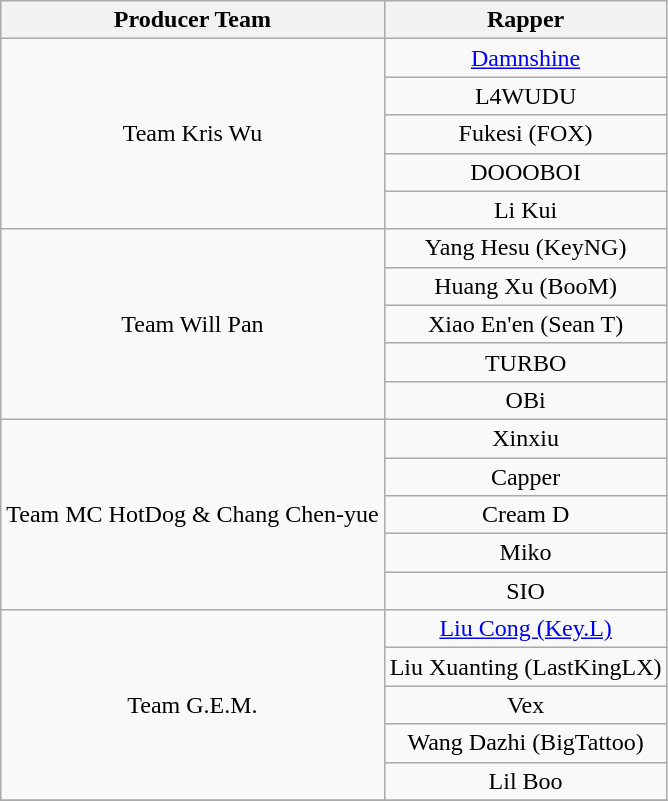<table class="wikitable" style="text-align:center" border="2">
<tr>
<th>Producer Team</th>
<th>Rapper</th>
</tr>
<tr>
<td rowspan="5">Team Kris Wu</td>
<td><a href='#'>Damnshine</a></td>
</tr>
<tr>
<td>L4WUDU</td>
</tr>
<tr>
<td>Fukesi (FOX)</td>
</tr>
<tr>
<td>DOOOBOI</td>
</tr>
<tr>
<td>Li Kui</td>
</tr>
<tr>
<td rowspan="5">Team Will Pan</td>
<td>Yang Hesu (KeyNG)</td>
</tr>
<tr>
<td>Huang Xu (BooM)</td>
</tr>
<tr>
<td>Xiao En'en (Sean T)</td>
</tr>
<tr>
<td>TURBO</td>
</tr>
<tr>
<td>OBi</td>
</tr>
<tr>
<td rowspan="5">Team MC HotDog & Chang Chen-yue</td>
<td>Xinxiu</td>
</tr>
<tr>
<td>Capper</td>
</tr>
<tr>
<td>Cream D</td>
</tr>
<tr>
<td>Miko</td>
</tr>
<tr>
<td>SIO</td>
</tr>
<tr>
<td rowspan="5">Team G.E.M.</td>
<td><a href='#'>Liu Cong (Key.L)</a></td>
</tr>
<tr>
<td>Liu Xuanting (LastKingLX)</td>
</tr>
<tr>
<td>Vex</td>
</tr>
<tr>
<td>Wang Dazhi (BigTattoo)</td>
</tr>
<tr>
<td>Lil Boo</td>
</tr>
<tr>
</tr>
</table>
